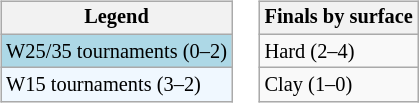<table>
<tr valign=top>
<td><br><table class=wikitable style="font-size:85%">
<tr>
<th>Legend</th>
</tr>
<tr style="background:lightblue;">
<td>W25/35 tournaments (0–2)</td>
</tr>
<tr style="background:#f0f8ff;">
<td>W15 tournaments (3–2)</td>
</tr>
</table>
</td>
<td><br><table class=wikitable style="font-size:85%">
<tr>
<th>Finals by surface</th>
</tr>
<tr>
<td>Hard (2–4)</td>
</tr>
<tr>
<td>Clay (1–0)</td>
</tr>
</table>
</td>
</tr>
</table>
